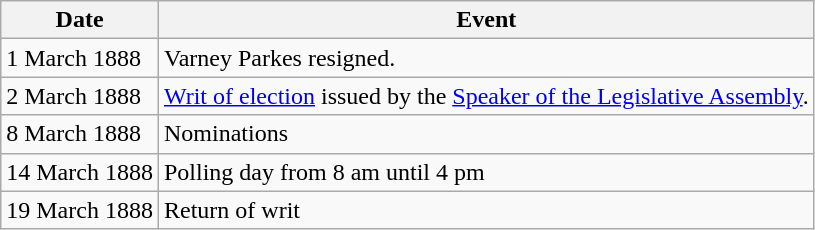<table class="wikitable">
<tr>
<th>Date</th>
<th>Event</th>
</tr>
<tr>
<td>1 March 1888</td>
<td>Varney Parkes resigned.</td>
</tr>
<tr>
<td>2 March 1888</td>
<td><a href='#'>Writ of election</a> issued by the <a href='#'>Speaker of the Legislative Assembly</a>.</td>
</tr>
<tr>
<td>8 March 1888</td>
<td>Nominations</td>
</tr>
<tr>
<td>14 March 1888</td>
<td>Polling day from 8 am until 4 pm</td>
</tr>
<tr>
<td>19  March 1888</td>
<td>Return of writ</td>
</tr>
</table>
